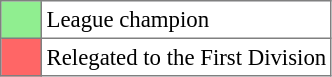<table bgcolor="#f7f8ff" cellpadding="3" cellspacing="0" border="1" style="font-size: 95%; border: gray solid 1px; border-collapse: collapse;text-align:center;">
<tr>
<td style="background:#90EE90;" width="20"></td>
<td bgcolor="#ffffff" align="left">League champion</td>
</tr>
<tr>
<td style="background: #FF6666" width="20"></td>
<td bgcolor="#ffffff" align="left">Relegated to the First Division</td>
</tr>
</table>
